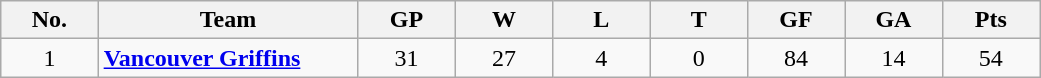<table class="wikitable sortable">
<tr>
<th bgcolor="#DDDDFF" width="7.5%" title="Division rank">No.</th>
<th bgcolor="#DDDDFF" width="20%">Team</th>
<th bgcolor="#DDDDFF" width="7.5%" title="Games played" class="unsortable">GP</th>
<th bgcolor="#DDDDFF" width="7.5%" title="Wins">W</th>
<th bgcolor="#DDDDFF" width="7.5%" title="Losses">L</th>
<th bgcolor="#DDDDFF" width="7.5%" title="Ties">T</th>
<th bgcolor="#DDDDFF" width="7.5%" title="Goals for">GF</th>
<th bgcolor="#DDDDFF" width="7.5%" title="Goals against">GA</th>
<th bgcolor="#DDDDFF" width="7.5%" title="Points">Pts</th>
</tr>
<tr align=center>
<td>1</td>
<td align=left><strong><a href='#'>Vancouver Griffins</a></strong></td>
<td>31</td>
<td>27</td>
<td>4</td>
<td>0</td>
<td>84</td>
<td>14</td>
<td>54</td>
</tr>
</table>
